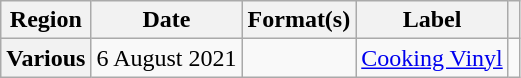<table class="wikitable plainrowheaders">
<tr>
<th scope="col">Region</th>
<th scope="col">Date</th>
<th scope="col">Format(s)</th>
<th scope="col">Label</th>
<th scope="col"></th>
</tr>
<tr>
<th scope="row">Various</th>
<td>6 August 2021</td>
<td></td>
<td><a href='#'>Cooking Vinyl</a></td>
<td style="text-align:center;"></td>
</tr>
</table>
